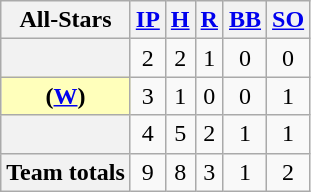<table class="wikitable sortable plainrowheaders" style="text-align:center">
<tr>
<th scope="col">All-Stars</th>
<th scope="col"><a href='#'>IP</a></th>
<th scope="col"><a href='#'>H</a></th>
<th scope="col"><a href='#'>R</a></th>
<th scope="col"><a href='#'>BB</a></th>
<th scope="col"><a href='#'>SO</a></th>
</tr>
<tr>
<th scope="row"></th>
<td>2</td>
<td>2</td>
<td>1</td>
<td>0</td>
<td>0</td>
</tr>
<tr>
<th scope="row" style=background:#ffb;> (<a href='#'>W</a>)</th>
<td>3</td>
<td>1</td>
<td>0</td>
<td>0</td>
<td>1</td>
</tr>
<tr>
<th scope="row"></th>
<td>4</td>
<td>5</td>
<td>2</td>
<td>1</td>
<td>1</td>
</tr>
<tr class="sortbottom">
<th scope="row"><strong>Team totals</strong></th>
<td>9</td>
<td>8</td>
<td>3</td>
<td>1</td>
<td>2</td>
</tr>
</table>
